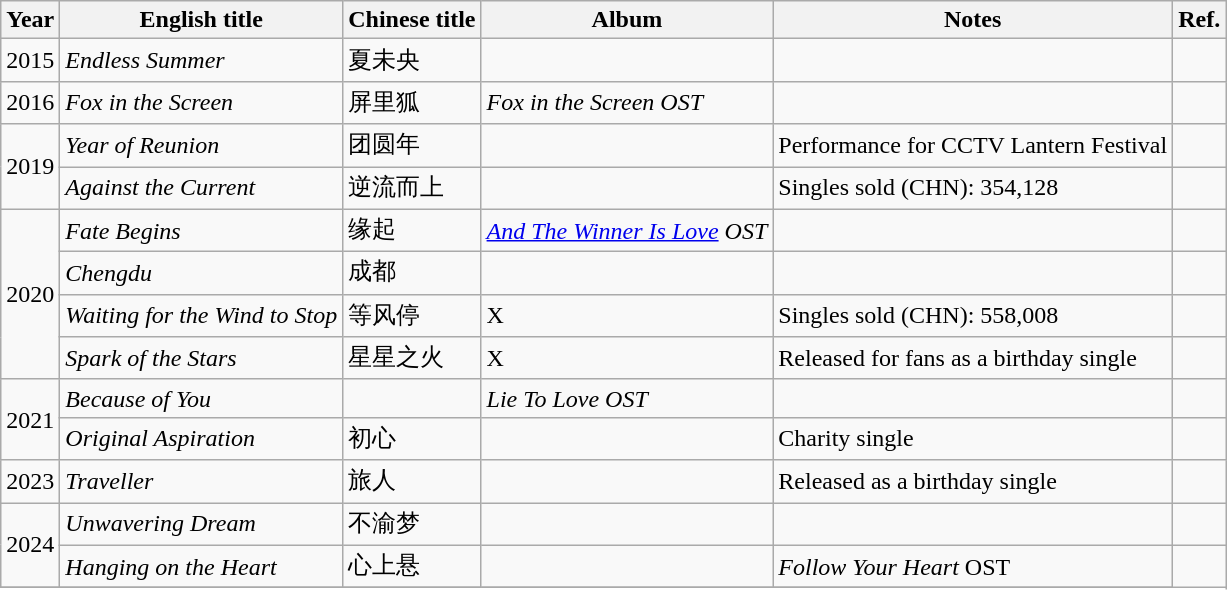<table class="wikitable">
<tr>
<th>Year</th>
<th>English title</th>
<th>Chinese title</th>
<th>Album</th>
<th>Notes</th>
<th>Ref.</th>
</tr>
<tr>
<td>2015</td>
<td><em>Endless Summer</em></td>
<td>夏未央</td>
<td></td>
<td></td>
<td></td>
</tr>
<tr>
<td>2016</td>
<td><em>Fox in the Screen</em></td>
<td>屏里狐</td>
<td><em>Fox in the Screen OST</em></td>
<td></td>
<td></td>
</tr>
<tr>
<td rowspan=2>2019</td>
<td><em>Year of Reunion</em></td>
<td>团圆年</td>
<td></td>
<td>Performance for CCTV Lantern Festival</td>
<td></td>
</tr>
<tr>
<td><em>Against the Current</em></td>
<td>逆流而上</td>
<td></td>
<td>Singles sold (CHN): 354,128</td>
<td></td>
</tr>
<tr>
<td rowspan=4>2020</td>
<td><em>Fate Begins</em></td>
<td>缘起</td>
<td><em><a href='#'>And The Winner Is Love</a> OST</em></td>
<td></td>
<td></td>
</tr>
<tr>
<td><em>Chengdu</em></td>
<td>成都</td>
<td></td>
<td></td>
<td></td>
</tr>
<tr>
<td><em>Waiting for the Wind to Stop</em></td>
<td>等风停</td>
<td>X</td>
<td>Singles sold (CHN): 558,008</td>
<td></td>
</tr>
<tr>
<td><em>Spark of the Stars</em></td>
<td>星星之火</td>
<td>X</td>
<td>Released for fans as a birthday single</td>
<td><br></td>
</tr>
<tr>
<td rowspan=2>2021</td>
<td><em>Because of You</em></td>
<td></td>
<td><em>Lie To Love OST</em></td>
<td></td>
</tr>
<tr>
<td><em>Original Aspiration</em></td>
<td>初心</td>
<td></td>
<td>Charity single</td>
<td><br></td>
</tr>
<tr>
<td>2023</td>
<td><em>Traveller</em></td>
<td>旅人</td>
<td></td>
<td>Released as a birthday single</td>
<td><br></td>
</tr>
<tr>
<td rowspan=2>2024</td>
<td><em>Unwavering Dream</em></td>
<td>不渝梦</td>
<td></td>
<td></td>
<td><br></td>
</tr>
<tr>
<td><em>Hanging on the Heart</em></td>
<td>心上悬</td>
<td></td>
<td><em>Follow Your Heart</em> OST</td>
</tr>
<tr>
</tr>
</table>
